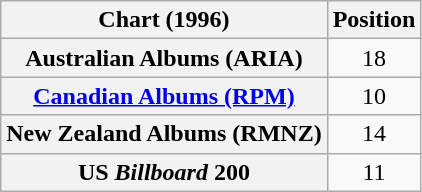<table class="wikitable sortable plainrowheaders" style="text-align:center;">
<tr>
<th>Chart (1996)</th>
<th>Position</th>
</tr>
<tr>
<th scope="row">Australian Albums (ARIA)</th>
<td>18</td>
</tr>
<tr>
<th scope="row"><a href='#'>Canadian Albums (RPM)</a></th>
<td>10</td>
</tr>
<tr>
<th scope="row">New Zealand Albums (RMNZ)</th>
<td>14</td>
</tr>
<tr>
<th scope="row">US <em>Billboard</em> 200</th>
<td>11</td>
</tr>
</table>
